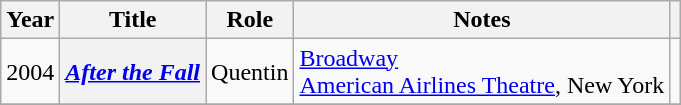<table class="wikitable plainrowheaders sortable">
<tr>
<th scope="col">Year</th>
<th scope="col">Title</th>
<th scope="col">Role</th>
<th scope="col" class="unsortable">Notes</th>
<th scope="col" class="unsortable"></th>
</tr>
<tr>
<td>2004</td>
<th scope="row"><em><a href='#'>After the Fall</a></em></th>
<td>Quentin</td>
<td><a href='#'>Broadway</a><br><a href='#'>American Airlines Theatre</a>, New York</td>
<td style="text-align:center;"></td>
</tr>
<tr>
</tr>
</table>
